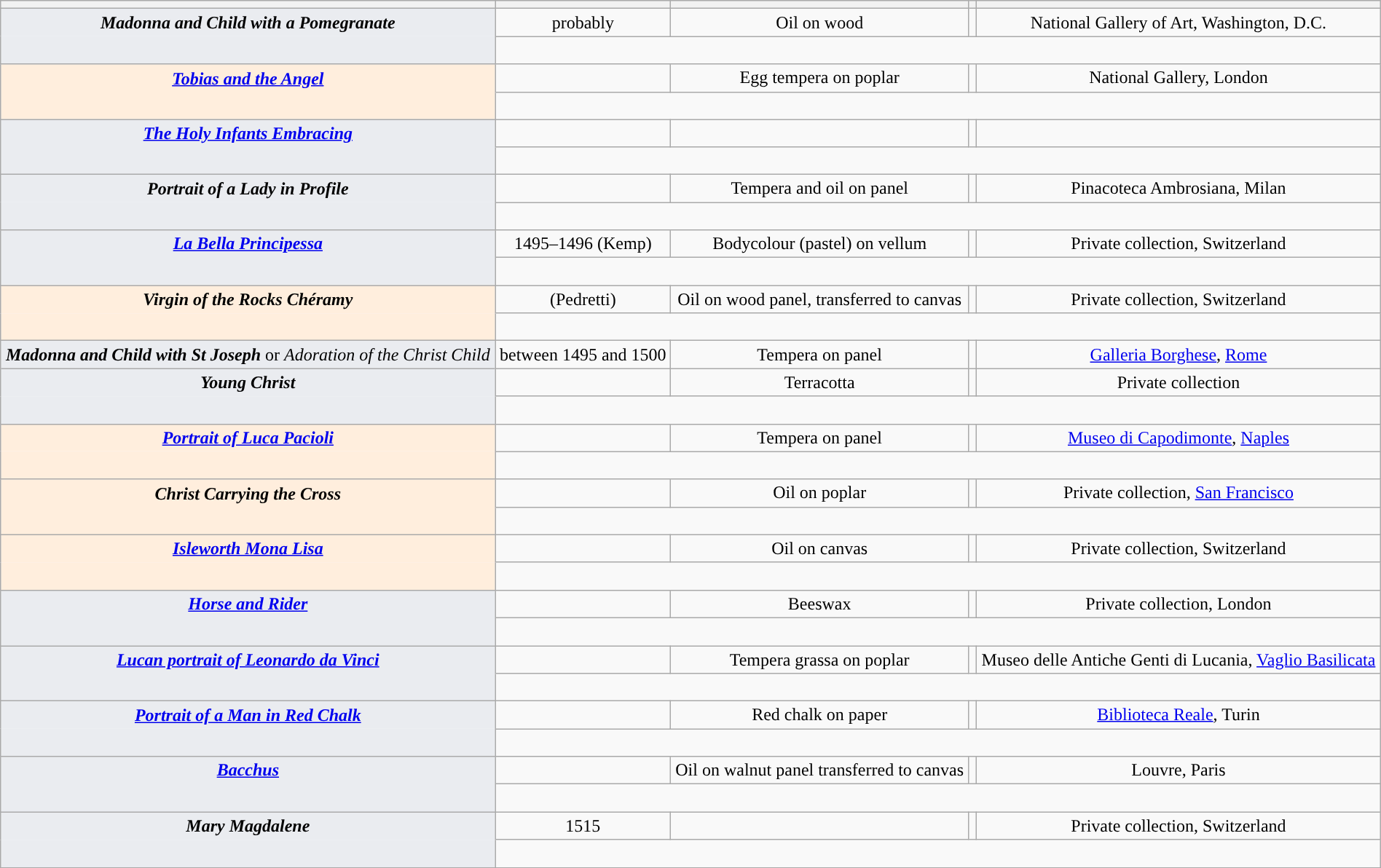<table class="wikitable sortable" style="font-size:100%; text-align: center; width:100%">
<tr>
<th></th>
<th></th>
<th></th>
<th></th>
<th></th>
</tr>
<tr>
<td style="background-color: #EAECF0; border-style: solid solid none solid"><strong><em>Madonna and Child with a Pomegranate</em></strong><br></td>
<td>probably </td>
<td>Oil on wood</td>
<td></td>
<td data-sort-value="Washington, D.C., National Gallery of Art">National Gallery of Art, Washington, D.C.</td>
</tr>
<tr class="expand-child">
<td style="background-color: #EAECF0; border-style: none solid solid solid"></td>
<td colspan="4"><br></td>
</tr>
<tr>
<td style="background-color: #FED; border-style: solid solid none solid"><strong><em><a href='#'>Tobias and the Angel</a></em></strong> </td>
<td></td>
<td>Egg tempera on poplar</td>
<td></td>
<td data-sort-value="London, National Gallery'">National Gallery, London</td>
</tr>
<tr class="expand-child">
<td style="background-color: #FED; border-style: none solid solid solid"></td>
<td colspan="4"><br></td>
</tr>
<tr>
<td style="background-color: #EAECF0; border-style: solid solid none solid"><strong><em><a href='#'>The Holy Infants Embracing</a></em></strong></td>
<td></td>
<td></td>
<td></td>
<td></td>
</tr>
<tr class="expand-child">
<td style="background-color: #EAECF0; border-style: none solid solid solid"></td>
<td colspan="4"><br></td>
</tr>
<tr>
<td style="background-color: #EAECF0; border-style: solid solid none solid"><strong><em>Portrait of a Lady in Profile</em></strong></td>
<td></td>
<td>Tempera and oil on panel</td>
<td></td>
<td>Pinacoteca Ambrosiana, Milan</td>
</tr>
<tr class="expand-child">
<td style="background-color: #EAECF0; border-style: none solid solid solid"></td>
<td colspan="4"><br></td>
</tr>
<tr>
<td style="background-color: #EAECF0; border-style: solid solid none solid"><strong><em><a href='#'>La Bella Principessa</a></em></strong></td>
<td>1495–1496 (Kemp)</td>
<td>Bodycolour (pastel) on vellum</td>
<td></td>
<td data-sort-value="Switzerland, private collection">Private collection, Switzerland</td>
</tr>
<tr class="expand-child">
<td style="background-color: #EAECF0; border-style: none solid solid solid"></td>
<td colspan="4"><br></td>
</tr>
<tr>
<td style="background-color: #FED; border-style: solid solid none solid"><strong><em>Virgin of the Rocks Chéramy</em></strong> </td>
<td> (Pedretti)</td>
<td>Oil on wood panel, transferred to canvas</td>
<td></td>
<td data-sort-value="Switzerland, private collection">Private collection, Switzerland</td>
</tr>
<tr class="expand-child">
<td style="background-color: #FED; border-style: none solid solid solid"></td>
<td colspan="4"><br></td>
</tr>
<tr>
<td style="background-color: #EAECF0; border-style: solid solid none solid"><strong><em>Madonna and Child with St Joseph</em></strong> or <em>Adoration of the Christ Child</em></td>
<td>between 1495 and 1500</td>
<td>Tempera on panel</td>
<td> </td>
<td data-sort-value="Rome, Galleria Borghese"><a href='#'>Galleria Borghese</a>, <a href='#'>Rome</a><br></td>
</tr>
<tr>
<td style="background-color: #EAECF0; border-style: solid solid none solid"><strong><em>Young Christ</em></strong></td>
<td></td>
<td>Terracotta</td>
<td></td>
<td>Private collection</td>
</tr>
<tr class="expand-child">
<td style="background-color: #EAECF0; border-style: none solid solid solid"></td>
<td colspan="4"><br></td>
</tr>
<tr>
<td style="background-color: #FED; border-style: solid solid none solid"><strong><em><a href='#'>Portrait of Luca&nbsp;Pacioli</a></em></strong> </td>
<td></td>
<td>Tempera on panel</td>
<td></td>
<td data-sort-value="Naples, Museo di Capodimonte"><a href='#'>Museo di Capodimonte</a>, <a href='#'>Naples</a></td>
</tr>
<tr class="expand-child">
<td style="background-color: #FED; border-style: none solid solid solid"></td>
<td colspan="4"><br></td>
</tr>
<tr>
<td style="background-color: #FED; border-style: solid solid none solid"><strong><em>Christ Carrying the Cross</em></strong> </td>
<td></td>
<td>Oil on poplar</td>
<td></td>
<td data-sort-value="San Francisco, private collection">Private collection, <a href='#'>San&nbsp;Francisco</a></td>
</tr>
<tr class="expand-child">
<td style="background-color: #FED; border-style: none solid solid solid"></td>
<td colspan="4"><br></td>
</tr>
<tr>
<td style="background-color: #FED; border-style: solid solid none solid"><strong><em><a href='#'>Isleworth Mona&nbsp;Lisa</a></em></strong> </td>
<td></td>
<td>Oil on canvas</td>
<td></td>
<td data-sort-value="Switzerland, private collection">Private collection, Switzerland</td>
</tr>
<tr class="expand-child">
<td style="background-color: #FED; border-style: none solid solid solid"></td>
<td colspan="4"><br></td>
</tr>
<tr>
<td style="background-color: #EAECF0; border-style: solid solid none solid"><strong><em><a href='#'>Horse and Rider</a></em></strong></td>
<td><br></td>
<td>Beeswax</td>
<td></td>
<td data-sort-value="London, private collection">Private collection, London</td>
</tr>
<tr class="expand-child">
<td style="background-color: #EAECF0; border-style: none solid solid solid"></td>
<td colspan="4"><br></td>
</tr>
<tr>
<td style="background-color: #EAECF0; border-style: solid solid none solid"><strong><em><a href='#'>Lucan portrait of Leonardo da Vinci</a></em></strong></td>
<td></td>
<td>Tempera grassa on poplar</td>
<td></td>
<td data-sort-value="Vaglio Basilicata, Museo delle Antiche Genti di Lucania">Museo delle Antiche Genti di Lucania, <a href='#'>Vaglio Basilicata</a></td>
</tr>
<tr class="expand-child">
<td style="background-color: #EAECF0; border-style: none solid solid solid"></td>
<td colspan="4"><br></td>
</tr>
<tr>
<td style="background-color: #EAECF0; border-style: solid solid none solid"><strong><em><a href='#'>Portrait of a Man in Red Chalk</a></em></strong></td>
<td></td>
<td>Red chalk on paper</td>
<td></td>
<td data-sort-value="Turin, Biblioteca Reale"><a href='#'>Biblioteca Reale</a>, Turin</td>
</tr>
<tr class="expand-child">
<td style="background-color: #EAECF0; border-style: none solid solid solid"></td>
<td colspan="4"><br></td>
</tr>
<tr>
<td style="background-color: #EAECF0; border-style: solid solid none solid"><strong><em><a href='#'>Bacchus</a></em></strong></td>
<td><br></td>
<td>Oil on walnut panel transferred to canvas</td>
<td></td>
<td data-sort-value="Paris, Louvre">Louvre, Paris</td>
</tr>
<tr class="expand-child">
<td style="background-color: #EAECF0; border-style: none solid solid solid"></td>
<td colspan="4"><br></td>
</tr>
<tr>
<td style="background-color: #EAECF0; border-style: solid solid none solid"><strong><em>Mary Magdalene</em></strong></td>
<td>1515</td>
<td></td>
<td></td>
<td data-sort-value="Switzerland, private collection">Private collection, Switzerland</td>
</tr>
<tr class="expand-child">
<td style="background-color: #EAECF0; border-style: none solid solid solid"></td>
<td colspan="4"><br></td>
</tr>
</table>
